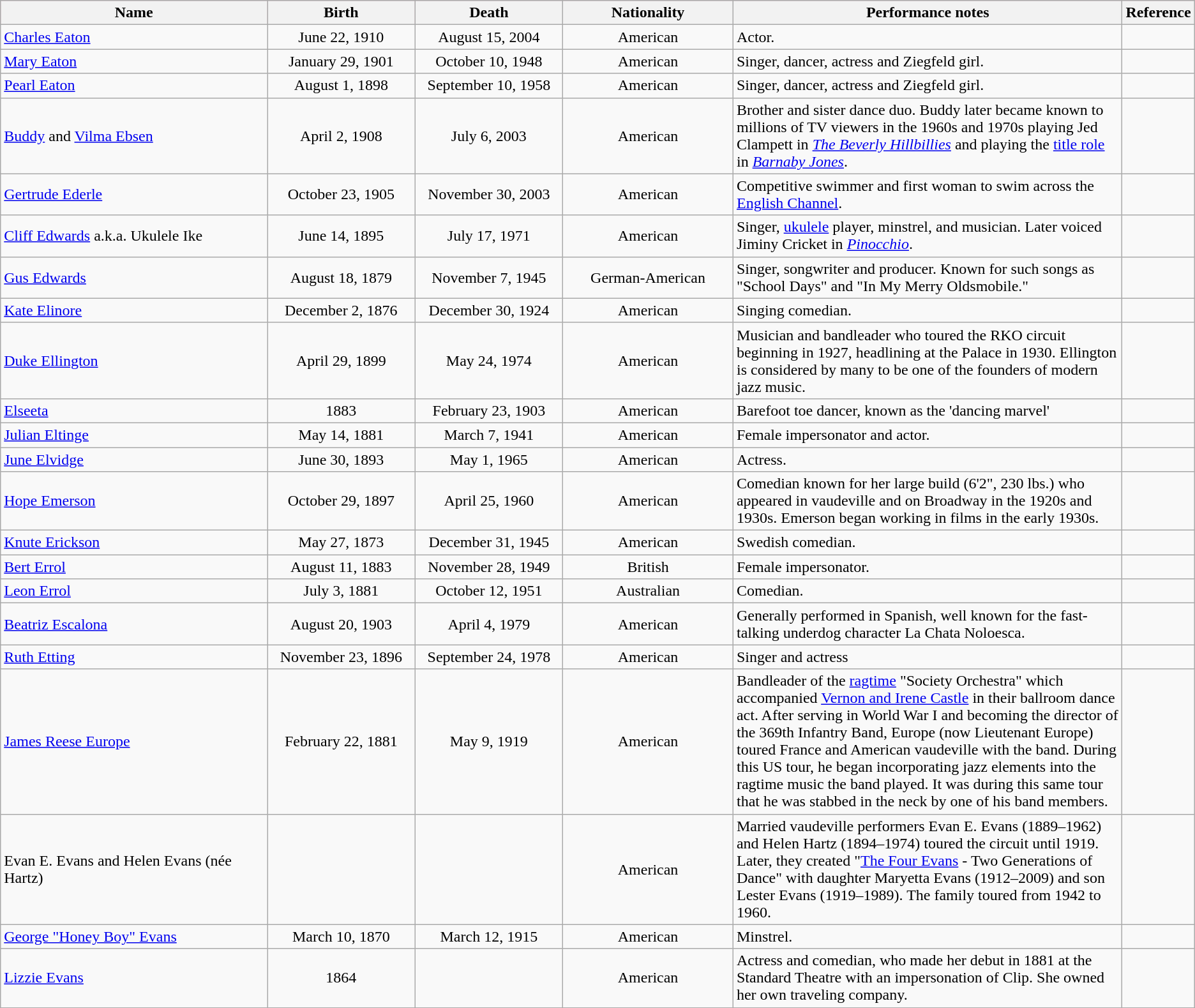<table class="wikitable sortable">
<tr style="background:pink;">
<th style="width:24%;">Name</th>
<th style="width:13%;">Birth</th>
<th style="width:13%;">Death</th>
<th style="width:15%;">Nationality</th>
<th style="width:35%;">Performance notes</th>
<th style="width:1%;">Reference</th>
</tr>
<tr>
<td><a href='#'>Charles Eaton</a></td>
<td style="text-align:center;">June 22, 1910</td>
<td style="text-align:center;">August 15, 2004</td>
<td style="text-align:center;">American</td>
<td>Actor.</td>
<td></td>
</tr>
<tr>
<td><a href='#'>Mary Eaton</a></td>
<td style="text-align:center;">January 29, 1901</td>
<td style="text-align:center;">October 10, 1948</td>
<td style="text-align:center;">American</td>
<td>Singer, dancer, actress and Ziegfeld girl.</td>
<td></td>
</tr>
<tr>
<td><a href='#'>Pearl Eaton</a></td>
<td style="text-align:center;">August 1, 1898</td>
<td style="text-align:center;">September 10, 1958</td>
<td style="text-align:center;">American</td>
<td>Singer, dancer, actress and Ziegfeld girl.</td>
<td></td>
</tr>
<tr>
<td><a href='#'>Buddy</a> and <a href='#'>Vilma Ebsen</a></td>
<td style="text-align:center;">April 2, 1908</td>
<td style="text-align:center;">July 6, 2003</td>
<td style="text-align:center;">American</td>
<td>Brother and sister dance duo. Buddy later became known to millions of TV viewers in the 1960s and 1970s playing Jed Clampett in <em><a href='#'>The Beverly Hillbillies</a></em> and playing the <a href='#'>title role</a> in <em><a href='#'>Barnaby Jones</a></em>.</td>
<td></td>
</tr>
<tr>
<td><a href='#'>Gertrude Ederle</a></td>
<td style="text-align:center;">October 23, 1905</td>
<td style="text-align:center;">November 30, 2003</td>
<td style="text-align:center;">American</td>
<td>Competitive swimmer and first woman to swim across the <a href='#'>English Channel</a>.</td>
<td></td>
</tr>
<tr>
<td><a href='#'>Cliff Edwards</a> a.k.a. Ukulele Ike</td>
<td style="text-align:center;">June 14, 1895</td>
<td style="text-align:center;">July 17, 1971</td>
<td style="text-align:center;">American</td>
<td>Singer, <a href='#'>ukulele</a> player, minstrel, and musician. Later voiced Jiminy Cricket in <em><a href='#'>Pinocchio</a></em>.</td>
<td></td>
</tr>
<tr>
<td><a href='#'>Gus Edwards</a></td>
<td style="text-align:center;">August 18, 1879</td>
<td style="text-align:center;">November 7, 1945</td>
<td style="text-align:center;">German-American</td>
<td>Singer, songwriter and producer. Known for such songs as "School Days" and "In My Merry Oldsmobile."</td>
<td></td>
</tr>
<tr>
<td><a href='#'>Kate Elinore</a></td>
<td style="text-align:center;">December 2, 1876</td>
<td style="text-align:center;">December 30, 1924</td>
<td style="text-align:center;">American</td>
<td>Singing comedian.</td>
<td></td>
</tr>
<tr>
<td><a href='#'>Duke Ellington</a></td>
<td style="text-align:center;">April 29, 1899</td>
<td style="text-align:center;">May 24, 1974</td>
<td style="text-align:center;">American</td>
<td>Musician and bandleader who toured the RKO circuit beginning in 1927, headlining at the Palace in 1930. Ellington is considered by many to be one of the founders of modern jazz music.</td>
<td></td>
</tr>
<tr>
<td><a href='#'>Elseeta</a></td>
<td style="text-align:center;">1883</td>
<td style="text-align:center;">February 23, 1903</td>
<td style="text-align:center;">American</td>
<td>Barefoot toe dancer, known as the 'dancing marvel'</td>
<td></td>
</tr>
<tr>
<td><a href='#'>Julian Eltinge</a></td>
<td style="text-align:center;">May 14, 1881</td>
<td style="text-align:center;">March 7, 1941</td>
<td style="text-align:center;">American</td>
<td>Female impersonator and actor.</td>
<td></td>
</tr>
<tr>
<td><a href='#'>June Elvidge</a></td>
<td style="text-align:center;">June 30, 1893</td>
<td style="text-align:center;">May 1, 1965</td>
<td style="text-align:center;">American</td>
<td>Actress.</td>
<td></td>
</tr>
<tr>
<td><a href='#'>Hope Emerson</a></td>
<td style="text-align:center;">October 29, 1897</td>
<td style="text-align:center;">April 25, 1960</td>
<td style="text-align:center;">American</td>
<td>Comedian known for her large build (6'2", 230 lbs.) who appeared in vaudeville and on Broadway in the 1920s and 1930s. Emerson began working in films in the early 1930s.</td>
<td></td>
</tr>
<tr>
<td><a href='#'>Knute Erickson</a></td>
<td style="text-align:center;">May 27, 1873</td>
<td style="text-align:center;">December 31, 1945</td>
<td style="text-align:center;">American</td>
<td>Swedish comedian.</td>
<td></td>
</tr>
<tr>
<td><a href='#'>Bert Errol</a></td>
<td style="text-align:center;">August 11, 1883</td>
<td style="text-align:center;">November 28, 1949</td>
<td style="text-align:center;">British</td>
<td>Female impersonator.</td>
<td></td>
</tr>
<tr>
<td><a href='#'>Leon Errol</a></td>
<td style="text-align:center;">July 3, 1881</td>
<td style="text-align:center;">October 12, 1951</td>
<td style="text-align:center;">Australian</td>
<td>Comedian.</td>
<td></td>
</tr>
<tr>
<td><a href='#'>Beatriz Escalona</a></td>
<td style="text-align:center;">August 20, 1903</td>
<td style="text-align:center;">April 4, 1979</td>
<td style="text-align:center;">American</td>
<td>Generally performed in Spanish, well known for the fast-talking underdog character La Chata Noloesca.</td>
<td></td>
</tr>
<tr>
<td><a href='#'>Ruth Etting</a></td>
<td style="text-align:center;">November 23, 1896</td>
<td style="text-align:center;">September 24, 1978</td>
<td style="text-align:center;">American</td>
<td>Singer and actress</td>
<td></td>
</tr>
<tr>
<td><a href='#'>James Reese Europe</a></td>
<td style="text-align:center;">February 22, 1881</td>
<td style="text-align:center;">May 9, 1919</td>
<td style="text-align:center;">American</td>
<td>Bandleader of the <a href='#'>ragtime</a> "Society Orchestra" which accompanied <a href='#'>Vernon and Irene Castle</a> in their ballroom dance act. After serving in World War I and becoming the director of the 369th Infantry Band, Europe (now Lieutenant Europe) toured France and American vaudeville with the band. During this US tour, he began incorporating jazz elements into the ragtime music the band played. It was during this same tour that he was stabbed in the neck by one of his band members.</td>
<td></td>
</tr>
<tr>
<td>Evan E. Evans and Helen Evans (née Hartz)</td>
<td style="text-align:center;"></td>
<td style="text-align:center;"></td>
<td style="text-align:center;">American</td>
<td>Married vaudeville performers Evan E. Evans (1889–1962) and Helen Hartz (1894–1974) toured the circuit until 1919. Later, they created "<a href='#'>The Four Evans</a> - Two Generations of Dance" with daughter Maryetta Evans (1912–2009) and son Lester Evans (1919–1989). The family toured from 1942 to 1960.</td>
<td></td>
</tr>
<tr>
<td><a href='#'>George "Honey Boy" Evans</a></td>
<td style="text-align:center;">March 10, 1870</td>
<td style="text-align:center;">March 12, 1915</td>
<td style="text-align:center;">American</td>
<td>Minstrel.</td>
<td></td>
</tr>
<tr>
<td><a href='#'>Lizzie Evans</a></td>
<td style="text-align:center;">1864</td>
<td style="text-align:center;"></td>
<td style="text-align:center;">American</td>
<td>Actress and comedian, who made her debut in 1881 at the Standard Theatre with an impersonation of Clip. She owned her own traveling company.</td>
</tr>
</table>
